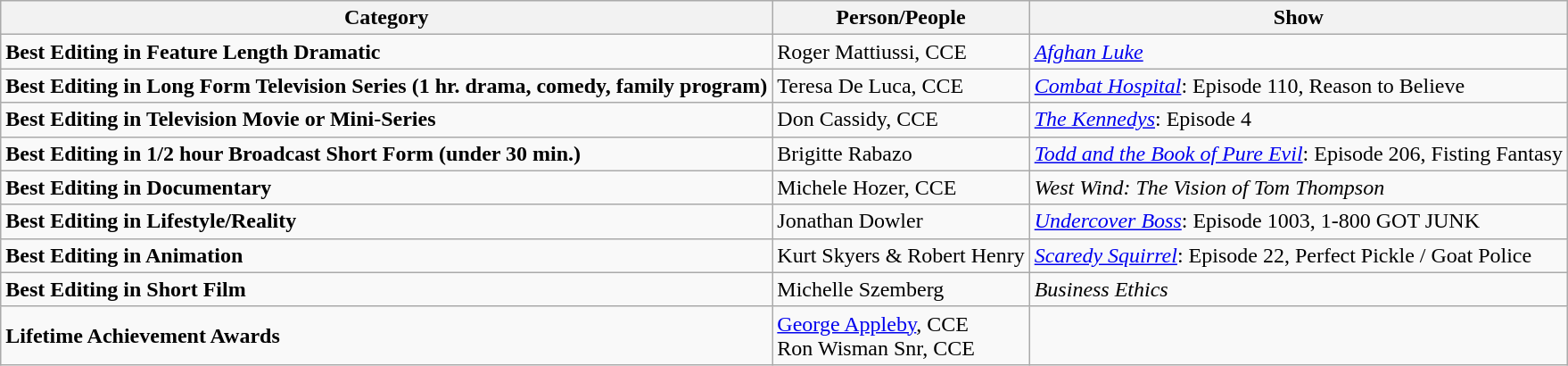<table class="wikitable mw-collapsible mw-collapsed">
<tr>
<th>Category</th>
<th>Person/People</th>
<th>Show</th>
</tr>
<tr>
<td><strong>Best Editing in Feature Length Dramatic</strong></td>
<td>Roger Mattiussi, CCE</td>
<td><em><a href='#'>Afghan Luke</a></em></td>
</tr>
<tr>
<td><strong>Best Editing in Long Form Television Series (1 hr. drama, comedy, family program)</strong></td>
<td>Teresa De Luca, CCE</td>
<td><em><a href='#'>Combat Hospital</a></em>: Episode 110, Reason to Believe</td>
</tr>
<tr>
<td><strong>Best Editing in Television Movie or Mini-Series</strong></td>
<td>Don Cassidy, CCE</td>
<td><em><a href='#'>The Kennedys</a></em>: Episode 4</td>
</tr>
<tr>
<td><strong>Best Editing in 1/2 hour Broadcast Short Form (under 30 min.)</strong></td>
<td>Brigitte Rabazo</td>
<td><em><a href='#'>Todd and the Book of Pure Evil</a></em>: Episode 206, Fisting Fantasy</td>
</tr>
<tr>
<td><strong>Best Editing in Documentary</strong></td>
<td>Michele Hozer, CCE</td>
<td><em>West Wind: The Vision of Tom Thompson</em></td>
</tr>
<tr>
<td><strong>Best Editing in Lifestyle/Reality</strong></td>
<td>Jonathan Dowler</td>
<td><em><a href='#'>Undercover Boss</a></em>: Episode 1003, 1-800 GOT JUNK</td>
</tr>
<tr>
<td><strong>Best Editing in Animation</strong></td>
<td>Kurt Skyers  & Robert Henry</td>
<td><em><a href='#'>Scaredy Squirrel</a></em>: Episode 22, Perfect Pickle / Goat Police</td>
</tr>
<tr>
<td><strong>Best Editing in Short Film</strong></td>
<td>Michelle Szemberg</td>
<td><em>Business Ethics</em></td>
</tr>
<tr>
<td><strong>Lifetime Achievement Awards</strong></td>
<td><a href='#'>George Appleby</a>, CCE<br>Ron Wisman Snr, CCE</td>
<td></td>
</tr>
</table>
